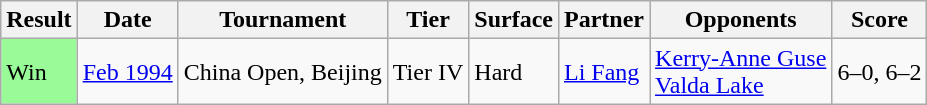<table class="sortable wikitable">
<tr>
<th>Result</th>
<th>Date</th>
<th>Tournament</th>
<th>Tier</th>
<th>Surface</th>
<th>Partner</th>
<th>Opponents</th>
<th class="unsortable">Score</th>
</tr>
<tr>
<td style="background:#98FB98;">Win</td>
<td><a href='#'>Feb 1994</a></td>
<td>China Open, Beijing</td>
<td>Tier IV</td>
<td>Hard</td>
<td> <a href='#'>Li Fang</a></td>
<td> <a href='#'>Kerry-Anne Guse</a> <br>  <a href='#'>Valda Lake</a></td>
<td>6–0, 6–2</td>
</tr>
</table>
